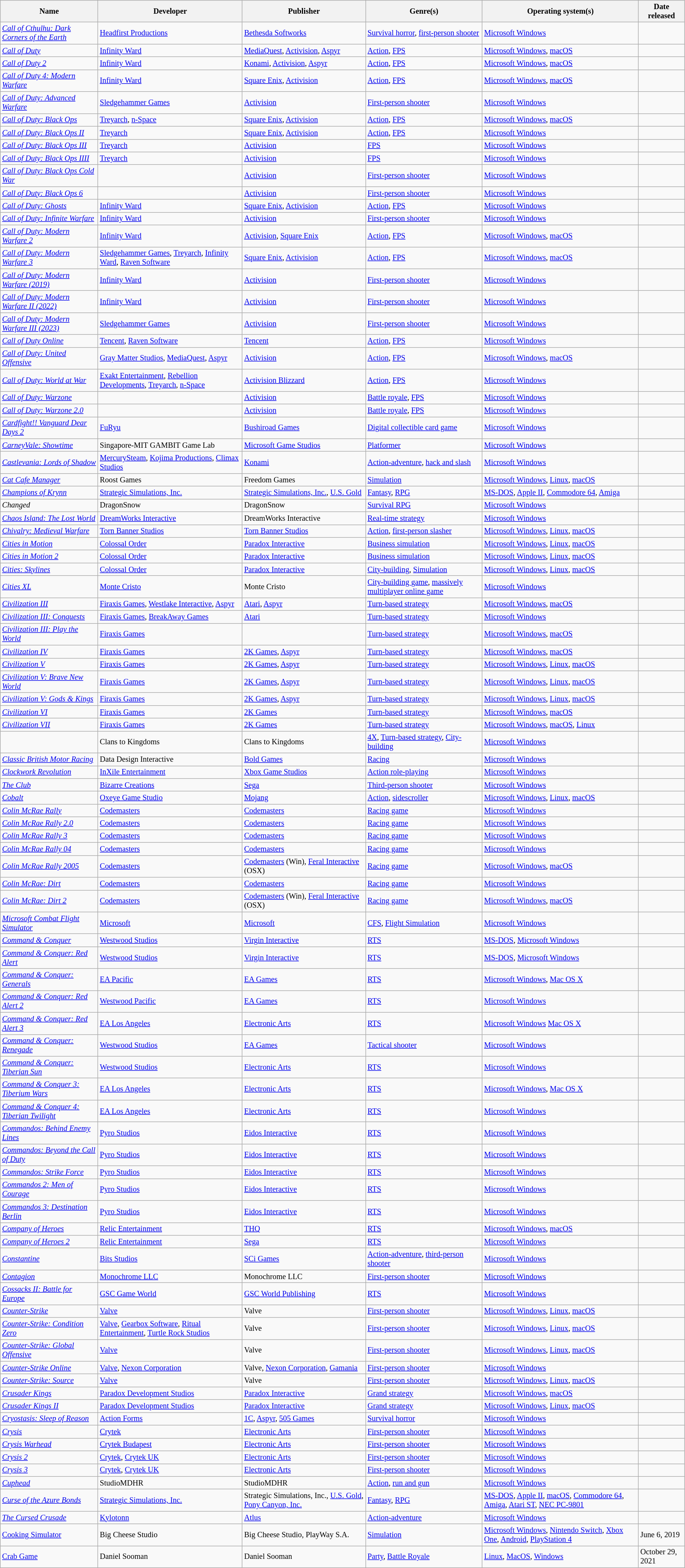<table class="wikitable sortable" style="font-size:85%; width:95%">
<tr>
<th>Name</th>
<th>Developer</th>
<th>Publisher</th>
<th>Genre(s)</th>
<th>Operating system(s)</th>
<th>Date released</th>
</tr>
<tr>
<td><em><a href='#'>Call of Cthulhu: Dark Corners of the Earth</a></em></td>
<td><a href='#'>Headfirst Productions</a></td>
<td><a href='#'>Bethesda Softworks</a></td>
<td><a href='#'>Survival horror</a>, <a href='#'>first-person shooter</a></td>
<td><a href='#'>Microsoft Windows</a></td>
<td></td>
</tr>
<tr>
<td><em><a href='#'>Call of Duty</a></em></td>
<td><a href='#'>Infinity Ward</a></td>
<td><a href='#'>MediaQuest</a>, <a href='#'>Activision</a>, <a href='#'>Aspyr</a></td>
<td><a href='#'>Action</a>, <a href='#'>FPS</a></td>
<td><a href='#'>Microsoft Windows</a>, <a href='#'>macOS</a></td>
<td></td>
</tr>
<tr>
<td><em><a href='#'>Call of Duty 2</a></em></td>
<td><a href='#'>Infinity Ward</a></td>
<td><a href='#'>Konami</a>, <a href='#'>Activision</a>, <a href='#'>Aspyr</a></td>
<td><a href='#'>Action</a>, <a href='#'>FPS</a></td>
<td><a href='#'>Microsoft Windows</a>, <a href='#'>macOS</a></td>
<td></td>
</tr>
<tr>
<td><em><a href='#'>Call of Duty 4: Modern Warfare</a></em></td>
<td><a href='#'>Infinity Ward</a></td>
<td><a href='#'>Square Enix</a>, <a href='#'>Activision</a></td>
<td><a href='#'>Action</a>, <a href='#'>FPS</a></td>
<td><a href='#'>Microsoft Windows</a>, <a href='#'>macOS</a></td>
<td></td>
</tr>
<tr>
<td><em><a href='#'>Call of Duty: Advanced Warfare</a></em></td>
<td><a href='#'>Sledgehammer Games</a></td>
<td><a href='#'>Activision</a></td>
<td><a href='#'>First-person shooter</a></td>
<td><a href='#'>Microsoft Windows</a></td>
<td></td>
</tr>
<tr>
<td><em><a href='#'>Call of Duty: Black Ops</a></em></td>
<td><a href='#'>Treyarch</a>, <a href='#'>n-Space</a></td>
<td><a href='#'>Square Enix</a>, <a href='#'>Activision</a></td>
<td><a href='#'>Action</a>, <a href='#'>FPS</a></td>
<td><a href='#'>Microsoft Windows</a>, <a href='#'>macOS</a></td>
<td></td>
</tr>
<tr>
<td><em><a href='#'>Call of Duty: Black Ops II</a></em></td>
<td><a href='#'>Treyarch</a></td>
<td><a href='#'>Square Enix</a>, <a href='#'>Activision</a></td>
<td><a href='#'>Action</a>, <a href='#'>FPS</a></td>
<td><a href='#'>Microsoft Windows</a></td>
<td></td>
</tr>
<tr>
<td><em><a href='#'>Call of Duty: Black Ops III</a></em></td>
<td><a href='#'>Treyarch</a></td>
<td><a href='#'>Activision</a></td>
<td><a href='#'>FPS</a></td>
<td><a href='#'>Microsoft Windows</a></td>
<td></td>
</tr>
<tr>
<td><em><a href='#'>Call of Duty: Black Ops IIII</a></em></td>
<td><a href='#'>Treyarch</a></td>
<td><a href='#'>Activision</a></td>
<td><a href='#'>FPS</a></td>
<td><a href='#'>Microsoft Windows</a></td>
<td></td>
</tr>
<tr>
<td><em><a href='#'>Call of Duty: Black Ops Cold War</a></em></td>
<td></td>
<td><a href='#'>Activision</a></td>
<td><a href='#'>First-person shooter</a></td>
<td><a href='#'>Microsoft Windows</a></td>
<td></td>
</tr>
<tr>
<td><em><a href='#'>Call of Duty: Black Ops 6</a></em></td>
<td></td>
<td><a href='#'>Activision</a></td>
<td><a href='#'>First-person shooter</a></td>
<td><a href='#'>Microsoft Windows</a></td>
<td></td>
</tr>
<tr>
<td><em><a href='#'>Call of Duty: Ghosts</a></em></td>
<td><a href='#'>Infinity Ward</a></td>
<td><a href='#'>Square Enix</a>, <a href='#'>Activision</a></td>
<td><a href='#'>Action</a>, <a href='#'>FPS</a></td>
<td><a href='#'>Microsoft Windows</a></td>
<td></td>
</tr>
<tr>
<td><em><a href='#'>Call of Duty: Infinite Warfare</a></em></td>
<td><a href='#'>Infinity Ward</a></td>
<td><a href='#'>Activision</a></td>
<td><a href='#'>First-person shooter</a></td>
<td><a href='#'>Microsoft Windows</a></td>
<td></td>
</tr>
<tr>
<td><em><a href='#'>Call of Duty: Modern Warfare 2</a></em></td>
<td><a href='#'>Infinity Ward</a></td>
<td><a href='#'>Activision</a>, <a href='#'>Square Enix</a></td>
<td><a href='#'>Action</a>, <a href='#'>FPS</a></td>
<td><a href='#'>Microsoft Windows</a>, <a href='#'>macOS</a></td>
<td></td>
</tr>
<tr>
<td><em><a href='#'>Call of Duty: Modern Warfare 3</a></em></td>
<td><a href='#'>Sledgehammer Games</a>, <a href='#'>Treyarch</a>, <a href='#'>Infinity Ward</a>, <a href='#'>Raven Software</a></td>
<td><a href='#'>Square Enix</a>, <a href='#'>Activision</a></td>
<td><a href='#'>Action</a>, <a href='#'>FPS</a></td>
<td><a href='#'>Microsoft Windows</a>, <a href='#'>macOS</a></td>
<td></td>
</tr>
<tr>
<td><em><a href='#'>Call of Duty: Modern Warfare (2019)</a></em></td>
<td><a href='#'>Infinity Ward</a></td>
<td><a href='#'>Activision</a></td>
<td><a href='#'>First-person shooter</a></td>
<td><a href='#'>Microsoft Windows</a></td>
<td></td>
</tr>
<tr>
<td><em><a href='#'>Call of Duty: Modern Warfare II (2022)</a></em></td>
<td><a href='#'>Infinity Ward</a></td>
<td><a href='#'>Activision</a></td>
<td><a href='#'>First-person shooter</a></td>
<td><a href='#'>Microsoft Windows</a></td>
<td></td>
</tr>
<tr>
<td><em><a href='#'>Call of Duty: Modern Warfare III (2023)</a></em></td>
<td><a href='#'>Sledgehammer Games</a></td>
<td><a href='#'>Activision</a></td>
<td><a href='#'>First-person shooter</a></td>
<td><a href='#'>Microsoft Windows</a></td>
<td></td>
</tr>
<tr>
<td><em><a href='#'>Call of Duty Online</a></em></td>
<td><a href='#'>Tencent</a>, <a href='#'>Raven Software</a></td>
<td><a href='#'>Tencent</a></td>
<td><a href='#'>Action</a>, <a href='#'>FPS</a></td>
<td><a href='#'>Microsoft Windows</a></td>
<td></td>
</tr>
<tr>
<td><em><a href='#'>Call of Duty: United Offensive</a></em></td>
<td><a href='#'>Gray Matter Studios</a>, <a href='#'>MediaQuest</a>, <a href='#'>Aspyr</a></td>
<td><a href='#'>Activision</a></td>
<td><a href='#'>Action</a>, <a href='#'>FPS</a></td>
<td><a href='#'>Microsoft Windows</a>, <a href='#'>macOS</a></td>
<td></td>
</tr>
<tr>
<td><em><a href='#'>Call of Duty: World at War</a></em></td>
<td><a href='#'>Exakt Entertainment</a>, <a href='#'>Rebellion Developments</a>, <a href='#'>Treyarch</a>, <a href='#'>n-Space</a></td>
<td><a href='#'>Activision Blizzard</a></td>
<td><a href='#'>Action</a>, <a href='#'>FPS</a></td>
<td><a href='#'>Microsoft Windows</a></td>
<td></td>
</tr>
<tr>
<td><em><a href='#'>Call of Duty: Warzone</a></em></td>
<td></td>
<td><a href='#'>Activision</a></td>
<td><a href='#'>Battle royale</a>, <a href='#'>FPS</a></td>
<td><a href='#'>Microsoft Windows</a></td>
<td></td>
</tr>
<tr>
<td><em><a href='#'>Call of Duty: Warzone 2.0</a></em></td>
<td></td>
<td><a href='#'>Activision</a></td>
<td><a href='#'>Battle royale</a>, <a href='#'>FPS</a></td>
<td><a href='#'>Microsoft Windows</a></td>
<td></td>
</tr>
<tr>
<td><em><a href='#'>Cardfight!! Vanguard Dear Days 2</a></em></td>
<td><a href='#'>FuRyu</a></td>
<td><a href='#'>Bushiroad Games</a></td>
<td><a href='#'>Digital collectible card game</a></td>
<td><a href='#'>Microsoft Windows</a></td>
<td></td>
</tr>
<tr>
<td><em><a href='#'>CarneyVale: Showtime</a></em></td>
<td>Singapore-MIT GAMBIT Game Lab</td>
<td><a href='#'>Microsoft Game Studios</a></td>
<td><a href='#'>Platformer</a></td>
<td><a href='#'>Microsoft Windows</a></td>
<td></td>
</tr>
<tr>
<td><em><a href='#'>Castlevania: Lords of Shadow</a></em></td>
<td><a href='#'>MercurySteam</a>, <a href='#'>Kojima Productions</a>, <a href='#'>Climax Studios</a></td>
<td><a href='#'>Konami</a></td>
<td><a href='#'>Action-adventure</a>, <a href='#'>hack and slash</a></td>
<td><a href='#'>Microsoft Windows</a></td>
<td></td>
</tr>
<tr>
<td><em><a href='#'>Cat Cafe Manager</a></em></td>
<td>Roost Games</td>
<td>Freedom Games</td>
<td><a href='#'>Simulation</a></td>
<td><a href='#'>Microsoft Windows</a>, <a href='#'>Linux</a>, <a href='#'>macOS</a></td>
<td></td>
</tr>
<tr>
<td><em><a href='#'>Champions of Krynn</a></em></td>
<td><a href='#'>Strategic Simulations, Inc.</a></td>
<td><a href='#'>Strategic Simulations, Inc.</a>, <a href='#'>U.S. Gold</a></td>
<td><a href='#'>Fantasy</a>, <a href='#'>RPG</a></td>
<td><a href='#'>MS-DOS</a>, <a href='#'>Apple II</a>, <a href='#'>Commodore 64</a>, <a href='#'>Amiga</a></td>
<td></td>
</tr>
<tr>
<td><em>Changed</em></td>
<td>DragonSnow</td>
<td>DragonSnow</td>
<td><a href='#'>Survival RPG</a></td>
<td><a href='#'>Microsoft Windows</a></td>
<td></td>
</tr>
<tr>
<td><em><a href='#'>Chaos Island: The Lost World</a></em></td>
<td><a href='#'>DreamWorks Interactive</a></td>
<td>DreamWorks Interactive</td>
<td><a href='#'>Real-time strategy</a></td>
<td><a href='#'>Microsoft Windows</a></td>
<td></td>
</tr>
<tr>
<td><em><a href='#'>Chivalry: Medieval Warfare</a></em></td>
<td><a href='#'>Torn Banner Studios</a></td>
<td><a href='#'>Torn Banner Studios</a></td>
<td><a href='#'>Action</a>, <a href='#'>first-person slasher</a></td>
<td><a href='#'>Microsoft Windows</a>, <a href='#'>Linux</a>, <a href='#'>macOS</a></td>
<td></td>
</tr>
<tr>
<td><em><a href='#'>Cities in Motion</a></em></td>
<td><a href='#'>Colossal Order</a></td>
<td><a href='#'>Paradox Interactive</a></td>
<td><a href='#'>Business simulation</a></td>
<td><a href='#'>Microsoft Windows</a>, <a href='#'>Linux</a>, <a href='#'>macOS</a></td>
<td></td>
</tr>
<tr>
<td><em><a href='#'>Cities in Motion 2</a></em></td>
<td><a href='#'>Colossal Order</a></td>
<td><a href='#'>Paradox Interactive</a></td>
<td><a href='#'>Business simulation</a></td>
<td><a href='#'>Microsoft Windows</a>, <a href='#'>Linux</a>, <a href='#'>macOS</a></td>
<td></td>
</tr>
<tr>
<td><em><a href='#'>Cities: Skylines</a></em></td>
<td><a href='#'>Colossal Order</a></td>
<td><a href='#'>Paradox Interactive</a></td>
<td><a href='#'>City-building</a>, <a href='#'>Simulation</a></td>
<td><a href='#'>Microsoft Windows</a>, <a href='#'>Linux</a>, <a href='#'>macOS</a></td>
<td></td>
</tr>
<tr>
<td><em><a href='#'>Cities XL</a></em></td>
<td><a href='#'>Monte Cristo</a></td>
<td>Monte Cristo</td>
<td><a href='#'>City-building game</a>, <a href='#'>massively multiplayer online game</a></td>
<td><a href='#'>Microsoft Windows</a></td>
<td></td>
</tr>
<tr>
<td><em><a href='#'>Civilization III</a></em></td>
<td><a href='#'>Firaxis Games</a>, <a href='#'>Westlake Interactive</a>, <a href='#'>Aspyr</a></td>
<td><a href='#'>Atari</a>, <a href='#'>Aspyr</a></td>
<td><a href='#'>Turn-based strategy</a></td>
<td><a href='#'>Microsoft Windows</a>, <a href='#'>macOS</a></td>
<td></td>
</tr>
<tr>
<td><em><a href='#'>Civilization III: Conquests</a></em></td>
<td><a href='#'>Firaxis Games</a>, <a href='#'>BreakAway Games</a></td>
<td><a href='#'>Atari</a></td>
<td><a href='#'>Turn-based strategy</a></td>
<td><a href='#'>Microsoft Windows</a></td>
<td></td>
</tr>
<tr>
<td><em><a href='#'>Civilization III: Play the World</a></em></td>
<td><a href='#'>Firaxis Games</a></td>
<td></td>
<td><a href='#'>Turn-based strategy</a></td>
<td><a href='#'>Microsoft Windows</a>, <a href='#'>macOS</a></td>
<td></td>
</tr>
<tr>
<td><em><a href='#'>Civilization IV</a></em></td>
<td><a href='#'>Firaxis Games</a></td>
<td><a href='#'>2K Games</a>, <a href='#'>Aspyr</a></td>
<td><a href='#'>Turn-based strategy</a></td>
<td><a href='#'>Microsoft Windows</a>, <a href='#'>macOS</a></td>
<td></td>
</tr>
<tr>
<td><em><a href='#'>Civilization V</a></em></td>
<td><a href='#'>Firaxis Games</a></td>
<td><a href='#'>2K Games</a>, <a href='#'>Aspyr</a></td>
<td><a href='#'>Turn-based strategy</a></td>
<td><a href='#'>Microsoft Windows</a>, <a href='#'>Linux</a>, <a href='#'>macOS</a></td>
<td></td>
</tr>
<tr>
<td><em><a href='#'>Civilization V: Brave New World</a></em></td>
<td><a href='#'>Firaxis Games</a></td>
<td><a href='#'>2K Games</a>, <a href='#'>Aspyr</a></td>
<td><a href='#'>Turn-based strategy</a></td>
<td><a href='#'>Microsoft Windows</a>, <a href='#'>Linux</a>, <a href='#'>macOS</a></td>
<td></td>
</tr>
<tr>
<td><em><a href='#'>Civilization V: Gods & Kings</a></em></td>
<td><a href='#'>Firaxis Games</a></td>
<td><a href='#'>2K Games</a>, <a href='#'>Aspyr</a></td>
<td><a href='#'>Turn-based strategy</a></td>
<td><a href='#'>Microsoft Windows</a>, <a href='#'>Linux</a>, <a href='#'>macOS</a></td>
<td></td>
</tr>
<tr>
<td><em><a href='#'>Civilization VI</a></em></td>
<td><a href='#'>Firaxis Games</a></td>
<td><a href='#'>2K Games</a></td>
<td><a href='#'>Turn-based strategy</a></td>
<td><a href='#'>Microsoft Windows</a>, <a href='#'>macOS</a></td>
<td></td>
</tr>
<tr>
<td><em><a href='#'>Civilization VII</a></em></td>
<td><a href='#'>Firaxis Games</a></td>
<td><a href='#'>2K Games</a></td>
<td><a href='#'>Turn-based strategy</a></td>
<td><a href='#'>Microsoft Windows</a>, <a href='#'>macOS</a>, <a href='#'>Linux</a></td>
<td></td>
</tr>
<tr>
<td></td>
<td>Clans to Kingdoms</td>
<td>Clans to Kingdoms</td>
<td><a href='#'>4X</a>, <a href='#'>Turn-based strategy</a>, <a href='#'>City-building</a></td>
<td><a href='#'>Microsoft Windows</a></td>
<td></td>
</tr>
<tr>
<td><em><a href='#'>Classic British Motor Racing</a></em></td>
<td>Data Design Interactive</td>
<td><a href='#'>Bold Games</a></td>
<td><a href='#'>Racing</a></td>
<td><a href='#'>Microsoft Windows</a></td>
<td></td>
</tr>
<tr>
<td><em><a href='#'>Clockwork Revolution</a></em></td>
<td><a href='#'>InXile Entertainment</a></td>
<td><a href='#'>Xbox Game Studios</a></td>
<td><a href='#'>Action role-playing</a></td>
<td><a href='#'>Microsoft Windows</a></td>
<td></td>
</tr>
<tr>
<td><em><a href='#'>The Club</a></em></td>
<td><a href='#'>Bizarre Creations</a></td>
<td><a href='#'>Sega</a></td>
<td><a href='#'>Third-person shooter</a></td>
<td><a href='#'>Microsoft Windows</a></td>
<td></td>
</tr>
<tr>
<td><em><a href='#'>Cobalt</a></em></td>
<td><a href='#'>Oxeye Game Studio</a></td>
<td><a href='#'>Mojang</a></td>
<td><a href='#'>Action</a>, <a href='#'>sidescroller</a></td>
<td><a href='#'>Microsoft Windows</a>, <a href='#'>Linux</a>, <a href='#'>macOS</a></td>
<td></td>
</tr>
<tr>
<td><em><a href='#'>Colin McRae Rally</a></em></td>
<td><a href='#'>Codemasters</a></td>
<td><a href='#'>Codemasters</a></td>
<td><a href='#'>Racing game</a></td>
<td><a href='#'>Microsoft Windows</a></td>
<td></td>
</tr>
<tr>
<td><em><a href='#'>Colin McRae Rally 2.0</a></em></td>
<td><a href='#'>Codemasters</a></td>
<td><a href='#'>Codemasters</a></td>
<td><a href='#'>Racing game</a></td>
<td><a href='#'>Microsoft Windows</a></td>
<td></td>
</tr>
<tr>
<td><em><a href='#'>Colin McRae Rally 3</a></em></td>
<td><a href='#'>Codemasters</a></td>
<td><a href='#'>Codemasters</a></td>
<td><a href='#'>Racing game</a></td>
<td><a href='#'>Microsoft Windows</a></td>
<td></td>
</tr>
<tr>
<td><em><a href='#'>Colin McRae Rally 04</a></em></td>
<td><a href='#'>Codemasters</a></td>
<td><a href='#'>Codemasters</a></td>
<td><a href='#'>Racing game</a></td>
<td><a href='#'>Microsoft Windows</a></td>
<td></td>
</tr>
<tr>
<td><em><a href='#'>Colin McRae Rally 2005</a></em></td>
<td><a href='#'>Codemasters</a></td>
<td><a href='#'>Codemasters</a> (Win), <a href='#'>Feral Interactive</a> (OSX)</td>
<td><a href='#'>Racing game</a></td>
<td><a href='#'>Microsoft Windows</a>, <a href='#'>macOS</a></td>
<td></td>
</tr>
<tr>
<td><em><a href='#'>Colin McRae: Dirt</a></em></td>
<td><a href='#'>Codemasters</a></td>
<td><a href='#'>Codemasters</a></td>
<td><a href='#'>Racing game</a></td>
<td><a href='#'>Microsoft Windows</a></td>
<td></td>
</tr>
<tr>
<td><em><a href='#'>Colin McRae: Dirt 2</a></em></td>
<td><a href='#'>Codemasters</a></td>
<td><a href='#'>Codemasters</a> (Win), <a href='#'>Feral Interactive</a> (OSX)</td>
<td><a href='#'>Racing game</a></td>
<td><a href='#'>Microsoft Windows</a>, <a href='#'>macOS</a></td>
<td></td>
</tr>
<tr>
<td><em><a href='#'>Microsoft Combat Flight Simulator</a></em></td>
<td><a href='#'>Microsoft</a></td>
<td><a href='#'>Microsoft</a></td>
<td><a href='#'>CFS</a>, <a href='#'>Flight Simulation</a></td>
<td><a href='#'>Microsoft Windows</a></td>
<td></td>
</tr>
<tr>
<td><em><a href='#'>Command & Conquer</a></em></td>
<td><a href='#'>Westwood Studios</a></td>
<td><a href='#'>Virgin Interactive</a></td>
<td><a href='#'>RTS</a></td>
<td><a href='#'>MS-DOS</a>, <a href='#'>Microsoft Windows</a></td>
<td></td>
</tr>
<tr>
<td><em><a href='#'>Command & Conquer: Red Alert</a></em></td>
<td><a href='#'>Westwood Studios</a></td>
<td><a href='#'>Virgin Interactive</a></td>
<td><a href='#'>RTS</a></td>
<td><a href='#'>MS-DOS</a>, <a href='#'>Microsoft Windows</a></td>
<td></td>
</tr>
<tr>
<td><em><a href='#'>Command & Conquer: Generals</a></em></td>
<td><a href='#'>EA Pacific</a></td>
<td><a href='#'>EA Games</a></td>
<td><a href='#'>RTS</a></td>
<td><a href='#'>Microsoft Windows</a>, <a href='#'>Mac OS X</a></td>
<td></td>
</tr>
<tr>
<td><em><a href='#'>Command & Conquer: Red Alert 2</a></em></td>
<td><a href='#'>Westwood Pacific</a></td>
<td><a href='#'>EA Games</a></td>
<td><a href='#'>RTS</a></td>
<td><a href='#'>Microsoft Windows</a></td>
<td></td>
</tr>
<tr>
<td><em><a href='#'>Command & Conquer: Red Alert 3</a></em></td>
<td><a href='#'>EA Los Angeles</a></td>
<td><a href='#'>Electronic Arts</a></td>
<td><a href='#'>RTS</a></td>
<td><a href='#'>Microsoft Windows</a> <a href='#'>Mac OS X</a></td>
<td></td>
</tr>
<tr>
<td><em><a href='#'>Command & Conquer: Renegade</a></em></td>
<td><a href='#'>Westwood Studios</a></td>
<td><a href='#'>EA Games</a></td>
<td><a href='#'>Tactical shooter</a></td>
<td><a href='#'>Microsoft Windows</a></td>
<td></td>
</tr>
<tr>
<td><em><a href='#'>Command & Conquer: Tiberian Sun</a></em></td>
<td><a href='#'>Westwood Studios</a></td>
<td><a href='#'>Electronic Arts</a></td>
<td><a href='#'>RTS</a></td>
<td><a href='#'>Microsoft Windows</a></td>
<td></td>
</tr>
<tr>
<td><em><a href='#'>Command & Conquer 3: Tiberium Wars</a></em></td>
<td><a href='#'>EA Los Angeles</a></td>
<td><a href='#'>Electronic Arts</a></td>
<td><a href='#'>RTS</a></td>
<td><a href='#'>Microsoft Windows</a>, <a href='#'>Mac OS X</a></td>
<td></td>
</tr>
<tr>
<td><em><a href='#'>Command & Conquer 4: Tiberian Twilight</a></em></td>
<td><a href='#'>EA Los Angeles</a></td>
<td><a href='#'>Electronic Arts</a></td>
<td><a href='#'>RTS</a></td>
<td><a href='#'>Microsoft Windows</a></td>
<td></td>
</tr>
<tr>
<td><em><a href='#'>Commandos: Behind Enemy Lines</a></em></td>
<td><a href='#'>Pyro Studios</a></td>
<td><a href='#'>Eidos Interactive</a></td>
<td><a href='#'>RTS</a></td>
<td><a href='#'>Microsoft Windows</a></td>
<td></td>
</tr>
<tr>
<td><em><a href='#'>Commandos: Beyond the Call of Duty</a></em></td>
<td><a href='#'>Pyro Studios</a></td>
<td><a href='#'>Eidos Interactive</a></td>
<td><a href='#'>RTS</a></td>
<td><a href='#'>Microsoft Windows</a></td>
<td></td>
</tr>
<tr>
<td><em><a href='#'>Commandos: Strike Force</a></em></td>
<td><a href='#'>Pyro Studios</a></td>
<td><a href='#'>Eidos Interactive</a></td>
<td><a href='#'>RTS</a></td>
<td><a href='#'>Microsoft Windows</a></td>
<td></td>
</tr>
<tr>
<td><em><a href='#'>Commandos 2: Men of Courage</a></em></td>
<td><a href='#'>Pyro Studios</a></td>
<td><a href='#'>Eidos Interactive</a></td>
<td><a href='#'>RTS</a></td>
<td><a href='#'>Microsoft Windows</a></td>
<td></td>
</tr>
<tr>
<td><em><a href='#'>Commandos 3: Destination Berlin</a></em></td>
<td><a href='#'>Pyro Studios</a></td>
<td><a href='#'>Eidos Interactive</a></td>
<td><a href='#'>RTS</a></td>
<td><a href='#'>Microsoft Windows</a></td>
<td></td>
</tr>
<tr>
<td><em><a href='#'>Company of Heroes</a></em></td>
<td><a href='#'>Relic Entertainment</a></td>
<td><a href='#'>THQ</a></td>
<td><a href='#'>RTS</a></td>
<td><a href='#'>Microsoft Windows</a>, <a href='#'>macOS</a></td>
<td></td>
</tr>
<tr>
<td><em><a href='#'>Company of Heroes 2</a></em></td>
<td><a href='#'>Relic Entertainment</a></td>
<td><a href='#'>Sega</a></td>
<td><a href='#'>RTS</a></td>
<td><a href='#'>Microsoft Windows</a></td>
<td></td>
</tr>
<tr>
<td><em><a href='#'>Constantine</a></em></td>
<td><a href='#'>Bits Studios</a></td>
<td><a href='#'>SCi Games</a></td>
<td><a href='#'>Action-adventure</a>, <a href='#'>third-person shooter</a></td>
<td><a href='#'>Microsoft Windows</a></td>
<td></td>
</tr>
<tr>
<td><em><a href='#'>Contagion</a></em></td>
<td><a href='#'>Monochrome LLC</a></td>
<td>Monochrome LLC</td>
<td><a href='#'>First-person shooter</a></td>
<td><a href='#'>Microsoft Windows</a></td>
<td></td>
</tr>
<tr>
<td><em><a href='#'>Cossacks II: Battle for Europe</a></em></td>
<td><a href='#'>GSC Game World</a></td>
<td><a href='#'>GSC World Publishing</a></td>
<td><a href='#'>RTS</a></td>
<td><a href='#'>Microsoft Windows</a></td>
<td></td>
</tr>
<tr>
<td><em><a href='#'>Counter-Strike</a></em></td>
<td><a href='#'>Valve</a></td>
<td>Valve</td>
<td><a href='#'>First-person shooter</a></td>
<td><a href='#'>Microsoft Windows</a>, <a href='#'>Linux</a>, <a href='#'>macOS</a></td>
<td></td>
</tr>
<tr>
<td><em><a href='#'>Counter-Strike: Condition Zero</a></em></td>
<td><a href='#'>Valve</a>, <a href='#'>Gearbox Software</a>, <a href='#'>Ritual Entertainment</a>, <a href='#'>Turtle Rock Studios</a></td>
<td>Valve</td>
<td><a href='#'>First-person shooter</a></td>
<td><a href='#'>Microsoft Windows</a>, <a href='#'>Linux</a>, <a href='#'>macOS</a></td>
<td></td>
</tr>
<tr>
<td><em><a href='#'>Counter-Strike: Global Offensive</a></em></td>
<td><a href='#'>Valve</a></td>
<td>Valve</td>
<td><a href='#'>First-person shooter</a></td>
<td><a href='#'>Microsoft Windows</a>, <a href='#'>Linux</a>, <a href='#'>macOS</a></td>
<td></td>
</tr>
<tr>
<td><em><a href='#'>Counter-Strike Online</a></em></td>
<td><a href='#'>Valve</a>, <a href='#'>Nexon Corporation</a></td>
<td>Valve, <a href='#'>Nexon Corporation</a>, <a href='#'>Gamania</a></td>
<td><a href='#'>First-person shooter</a></td>
<td><a href='#'>Microsoft Windows</a></td>
<td></td>
</tr>
<tr>
<td><em><a href='#'>Counter-Strike: Source</a></em></td>
<td><a href='#'>Valve</a></td>
<td>Valve</td>
<td><a href='#'>First-person shooter</a></td>
<td><a href='#'>Microsoft Windows</a>, <a href='#'>Linux</a>, <a href='#'>macOS</a></td>
<td></td>
</tr>
<tr>
<td><em><a href='#'>Crusader Kings</a></em></td>
<td><a href='#'>Paradox Development Studios</a></td>
<td><a href='#'>Paradox Interactive</a></td>
<td><a href='#'>Grand strategy</a></td>
<td><a href='#'>Microsoft Windows</a>, <a href='#'>macOS</a></td>
<td></td>
</tr>
<tr>
<td><em><a href='#'>Crusader Kings II</a></em></td>
<td><a href='#'>Paradox Development Studios</a></td>
<td><a href='#'>Paradox Interactive</a></td>
<td><a href='#'>Grand strategy</a></td>
<td><a href='#'>Microsoft Windows</a>, <a href='#'>Linux</a>, <a href='#'>macOS</a></td>
<td></td>
</tr>
<tr>
<td><em><a href='#'>Cryostasis: Sleep of Reason</a></em></td>
<td><a href='#'>Action Forms</a></td>
<td><a href='#'>1C</a>, <a href='#'>Aspyr</a>, <a href='#'>505 Games</a></td>
<td><a href='#'>Survival horror</a></td>
<td><a href='#'>Microsoft Windows</a></td>
<td></td>
</tr>
<tr>
<td><em><a href='#'>Crysis</a></em></td>
<td><a href='#'>Crytek</a></td>
<td><a href='#'>Electronic Arts</a></td>
<td><a href='#'>First-person shooter</a></td>
<td><a href='#'>Microsoft Windows</a></td>
<td></td>
</tr>
<tr>
<td><em><a href='#'>Crysis Warhead</a></em></td>
<td><a href='#'>Crytek Budapest</a></td>
<td><a href='#'>Electronic Arts</a></td>
<td><a href='#'>First-person shooter</a></td>
<td><a href='#'>Microsoft Windows</a></td>
<td></td>
</tr>
<tr>
<td><em><a href='#'>Crysis 2</a></em></td>
<td><a href='#'>Crytek</a>, <a href='#'>Crytek UK</a></td>
<td><a href='#'>Electronic Arts</a></td>
<td><a href='#'>First-person shooter</a></td>
<td><a href='#'>Microsoft Windows</a></td>
<td></td>
</tr>
<tr>
<td><em><a href='#'>Crysis 3</a></em></td>
<td><a href='#'>Crytek</a>, <a href='#'>Crytek UK</a></td>
<td><a href='#'>Electronic Arts</a></td>
<td><a href='#'>First-person shooter</a></td>
<td><a href='#'>Microsoft Windows</a></td>
<td></td>
</tr>
<tr>
<td><em><a href='#'>Cuphead</a></em></td>
<td>StudioMDHR</td>
<td>StudioMDHR</td>
<td><a href='#'>Action</a>, <a href='#'>run and gun</a></td>
<td><a href='#'>Microsoft Windows</a></td>
<td></td>
</tr>
<tr>
<td><em><a href='#'>Curse of the Azure Bonds</a></em></td>
<td><a href='#'>Strategic Simulations, Inc.</a></td>
<td>Strategic Simulations, Inc., <a href='#'>U.S. Gold</a>, <a href='#'>Pony Canyon, Inc.</a></td>
<td><a href='#'>Fantasy</a>, <a href='#'>RPG</a></td>
<td><a href='#'>MS-DOS</a>, <a href='#'>Apple II</a>, <a href='#'>macOS</a>, <a href='#'>Commodore 64</a>, <a href='#'>Amiga</a>, <a href='#'>Atari ST</a>, <a href='#'>NEC PC-9801</a></td>
<td></td>
</tr>
<tr>
<td><em><a href='#'>The Cursed Crusade</a></em></td>
<td><a href='#'>Kylotonn</a></td>
<td><a href='#'>Atlus</a></td>
<td><a href='#'>Action-adventure</a></td>
<td><a href='#'>Microsoft Windows</a></td>
<td></td>
</tr>
<tr>
<td><a href='#'>Cooking Simulator</a></td>
<td>Big Cheese Studio</td>
<td>Big Cheese Studio, PlayWay S.A.</td>
<td><a href='#'>Simulation</a></td>
<td><a href='#'>Microsoft Windows</a>, <a href='#'>Nintendo Switch</a>, <a href='#'>Xbox One</a>, <a href='#'>Android</a>, <a href='#'>PlayStation 4</a></td>
<td>June 6, 2019</td>
</tr>
<tr>
<td><a href='#'>Crab Game</a></td>
<td>Daniel Sooman</td>
<td>Daniel Sooman</td>
<td><a href='#'>Party</a>, <a href='#'>Battle Royale</a></td>
<td><a href='#'>Linux</a>, <a href='#'>MacOS</a>, <a href='#'>Windows</a></td>
<td>October 29, 2021</td>
</tr>
</table>
